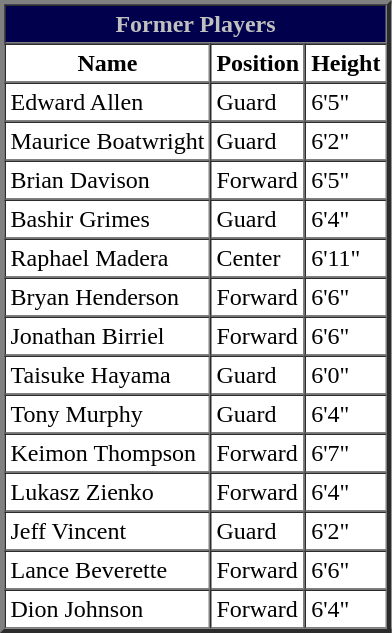<table align=left border=3 cellspacing=0 cellpadding=3>
<tr>
<th align="center" colspan="3" bgcolor="#00004D" style="color:#C0C0C0">Former Players</th>
</tr>
<tr>
<th align="center" colspan="1">Name</th>
<th align="center" colspan="1">Position</th>
<th align="center" colspan="1">Height</th>
</tr>
<tr>
<td>Edward Allen</td>
<td>Guard</td>
<td>6'5"</td>
</tr>
<tr>
<td>Maurice Boatwright</td>
<td>Guard</td>
<td>6'2"</td>
</tr>
<tr>
<td>Brian Davison</td>
<td>Forward</td>
<td>6'5"</td>
</tr>
<tr>
<td>Bashir Grimes</td>
<td>Guard</td>
<td>6'4"</td>
</tr>
<tr>
<td>Raphael Madera</td>
<td>Center</td>
<td>6'11"</td>
</tr>
<tr>
<td>Bryan Henderson</td>
<td>Forward</td>
<td>6'6"</td>
</tr>
<tr>
<td>Jonathan Birriel</td>
<td>Forward</td>
<td>6'6"</td>
</tr>
<tr>
<td>Taisuke Hayama</td>
<td>Guard</td>
<td>6'0"</td>
</tr>
<tr>
<td>Tony Murphy</td>
<td>Guard</td>
<td>6'4"</td>
</tr>
<tr>
<td>Keimon Thompson</td>
<td>Forward</td>
<td>6'7"</td>
</tr>
<tr>
<td>Lukasz Zienko</td>
<td>Forward</td>
<td>6'4"</td>
</tr>
<tr>
<td>Jeff Vincent</td>
<td>Guard</td>
<td>6'2"</td>
</tr>
<tr>
<td>Lance Beverette</td>
<td>Forward</td>
<td>6'6"</td>
</tr>
<tr>
<td>Dion Johnson</td>
<td>Forward</td>
<td>6'4"</td>
</tr>
</table>
